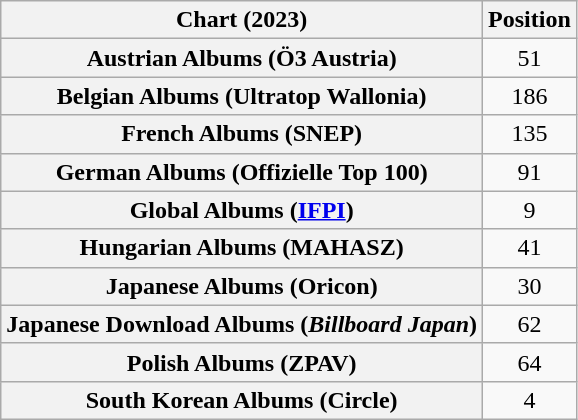<table class="wikitable plainrowheaders sortable" style="text-align:center">
<tr>
<th scope="col">Chart (2023)</th>
<th scope="col">Position</th>
</tr>
<tr>
<th scope="row">Austrian Albums (Ö3 Austria)</th>
<td>51</td>
</tr>
<tr>
<th scope="row">Belgian Albums (Ultratop Wallonia)</th>
<td>186</td>
</tr>
<tr>
<th scope="row">French Albums (SNEP)</th>
<td>135</td>
</tr>
<tr>
<th scope="row">German Albums (Offizielle Top 100)</th>
<td>91</td>
</tr>
<tr>
<th scope="row">Global Albums (<a href='#'>IFPI</a>)</th>
<td>9</td>
</tr>
<tr>
<th scope="row">Hungarian Albums (MAHASZ)</th>
<td>41</td>
</tr>
<tr>
<th scope="row">Japanese Albums (Oricon)</th>
<td>30</td>
</tr>
<tr>
<th scope="row">Japanese Download Albums (<em>Billboard Japan</em>)</th>
<td>62</td>
</tr>
<tr>
<th scope="row">Polish Albums (ZPAV)</th>
<td>64</td>
</tr>
<tr>
<th scope="row">South Korean Albums (Circle)</th>
<td>4</td>
</tr>
</table>
